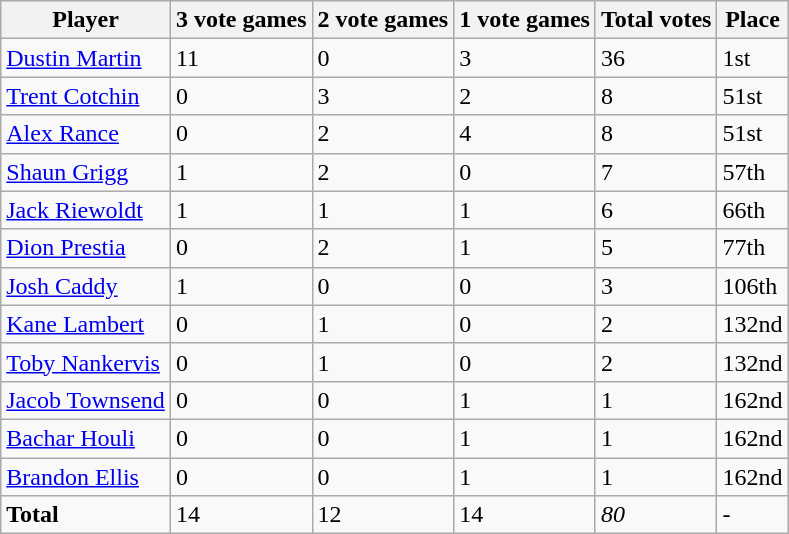<table class="wikitable">
<tr>
<th>Player</th>
<th>3 vote games</th>
<th>2 vote games</th>
<th>1 vote games</th>
<th>Total votes</th>
<th>Place</th>
</tr>
<tr>
<td><a href='#'>Dustin Martin</a></td>
<td>11</td>
<td>0</td>
<td>3</td>
<td>36</td>
<td>1st</td>
</tr>
<tr>
<td><a href='#'>Trent Cotchin</a></td>
<td>0</td>
<td>3</td>
<td>2</td>
<td>8</td>
<td>51st</td>
</tr>
<tr>
<td><a href='#'>Alex Rance</a></td>
<td>0</td>
<td>2</td>
<td>4</td>
<td>8</td>
<td>51st</td>
</tr>
<tr>
<td><a href='#'>Shaun Grigg</a></td>
<td>1</td>
<td>2</td>
<td>0</td>
<td>7</td>
<td>57th</td>
</tr>
<tr>
<td><a href='#'>Jack Riewoldt</a></td>
<td>1</td>
<td>1</td>
<td>1</td>
<td>6</td>
<td>66th</td>
</tr>
<tr>
<td><a href='#'>Dion Prestia</a></td>
<td>0</td>
<td>2</td>
<td>1</td>
<td>5</td>
<td>77th</td>
</tr>
<tr>
<td><a href='#'>Josh Caddy</a></td>
<td>1</td>
<td>0</td>
<td>0</td>
<td>3</td>
<td>106th</td>
</tr>
<tr>
<td><a href='#'>Kane Lambert</a></td>
<td>0</td>
<td>1</td>
<td>0</td>
<td>2</td>
<td>132nd</td>
</tr>
<tr>
<td><a href='#'>Toby Nankervis</a></td>
<td>0</td>
<td>1</td>
<td>0</td>
<td>2</td>
<td>132nd</td>
</tr>
<tr>
<td><a href='#'>Jacob Townsend</a></td>
<td>0</td>
<td>0</td>
<td>1</td>
<td>1</td>
<td>162nd</td>
</tr>
<tr>
<td><a href='#'>Bachar Houli</a></td>
<td>0</td>
<td>0</td>
<td>1</td>
<td>1</td>
<td>162nd</td>
</tr>
<tr>
<td><a href='#'>Brandon Ellis</a></td>
<td>0</td>
<td>0</td>
<td>1</td>
<td>1</td>
<td>162nd</td>
</tr>
<tr>
<td><strong>Total</strong></td>
<td>14</td>
<td>12</td>
<td>14</td>
<td><em>80</em></td>
<td>-</td>
</tr>
</table>
